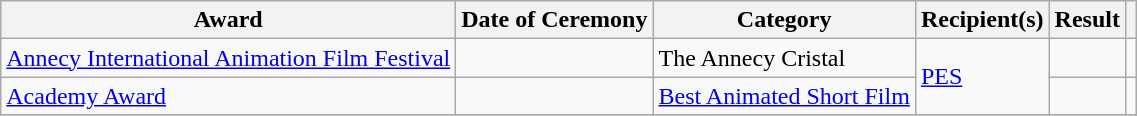<table class="wikitable plainrowheaders sortable col6center">
<tr>
<th scope="col">Award</th>
<th scope="col">Date of Ceremony</th>
<th scope="col">Category</th>
<th scope="col">Recipient(s)</th>
<th scope="col">Result</th>
<th scope="col" class="unsortable"></th>
</tr>
<tr>
<td><a href='#'>Annecy International Animation Film Festival</a></td>
<td></td>
<td>The Annecy Cristal</td>
<td rowspan="2"><a href='#'>PES</a></td>
<td></td>
<td></td>
</tr>
<tr>
<td><a href='#'>Academy Award</a></td>
<td></td>
<td><a href='#'>Best Animated Short Film</a></td>
<td></td>
<td></td>
</tr>
<tr>
</tr>
</table>
